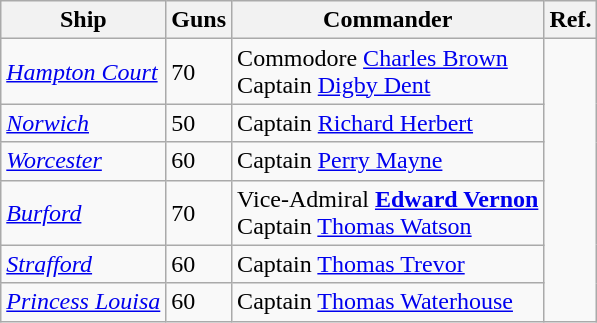<table class="wikitable">
<tr>
<th style="#ffffff;">Ship</th>
<th style="#ffffff;">Guns</th>
<th style="#ffffff;">Commander</th>
<th style="#ffffff;">Ref.</th>
</tr>
<tr>
<td><a href='#'><em>Hampton Court</em></a></td>
<td>70</td>
<td>Commodore <a href='#'>Charles Brown</a><br>Captain <a href='#'>Digby Dent</a></td>
<td rowspan=6></td>
</tr>
<tr>
<td><a href='#'><em>Norwich</em></a></td>
<td>50</td>
<td>Captain <a href='#'>Richard Herbert</a></td>
</tr>
<tr>
<td><a href='#'><em>Worcester</em></a></td>
<td>60</td>
<td>Captain <a href='#'>Perry Mayne</a></td>
</tr>
<tr>
<td><a href='#'><em>Burford</em></a></td>
<td>70</td>
<td>Vice-Admiral <strong><a href='#'>Edward Vernon</a></strong><br>Captain <a href='#'>Thomas Watson</a></td>
</tr>
<tr>
<td><a href='#'><em>Strafford</em></a></td>
<td>60</td>
<td>Captain <a href='#'>Thomas Trevor</a></td>
</tr>
<tr>
<td><a href='#'><em>Princess Louisa</em></a></td>
<td>60</td>
<td>Captain <a href='#'>Thomas Waterhouse</a></td>
</tr>
</table>
